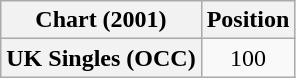<table class="wikitable plainrowheaders" style="text-align:center">
<tr>
<th scope="col">Chart (2001)</th>
<th scope="col">Position</th>
</tr>
<tr>
<th scope="row">UK Singles (OCC)</th>
<td>100</td>
</tr>
</table>
